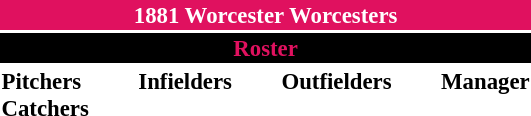<table class="toccolours" style="font-size: 95%;">
<tr>
<th colspan="10" style="background-color: #E0115F; color: white; text-align: center;">1881 Worcester Worcesters</th>
</tr>
<tr>
<td colspan="10" style="background-color:black; color: #E0115F; text-align: center;"><strong>Roster</strong></td>
</tr>
<tr>
<td valign="top"><strong>Pitchers</strong><br>

<strong>Catchers</strong>


</td>
<td width="25px"></td>
<td valign="top"><strong>Infielders</strong><br>





</td>
<td width="25px"></td>
<td valign="top"><strong>Outfielders</strong><br>





</td>
<td width="25px"></td>
<td valign="top"><strong>Manager</strong><br>
</td>
</tr>
</table>
